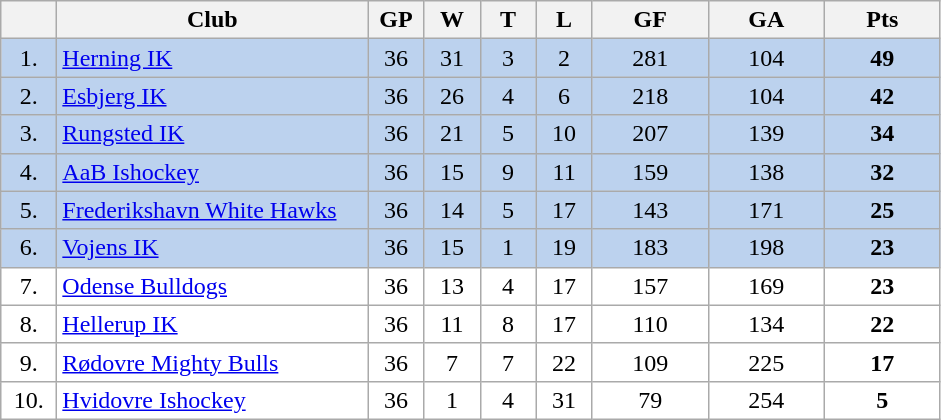<table class="wikitable">
<tr>
<th width="30"></th>
<th width="200">Club</th>
<th width="30">GP</th>
<th width="30">W</th>
<th width="30">T</th>
<th width="30">L</th>
<th width="70">GF</th>
<th width="70">GA</th>
<th width="70">Pts</th>
</tr>
<tr bgcolor="#BCD2EE" align="center">
<td>1.</td>
<td align="left"><a href='#'>Herning IK</a></td>
<td>36</td>
<td>31</td>
<td>3</td>
<td>2</td>
<td>281</td>
<td>104</td>
<td><strong>49</strong></td>
</tr>
<tr bgcolor="#BCD2EE" align="center">
<td>2.</td>
<td align="left"><a href='#'>Esbjerg IK</a></td>
<td>36</td>
<td>26</td>
<td>4</td>
<td>6</td>
<td>218</td>
<td>104</td>
<td><strong>42</strong></td>
</tr>
<tr bgcolor="#BCD2EE" align="center">
<td>3.</td>
<td align="left"><a href='#'>Rungsted IK</a></td>
<td>36</td>
<td>21</td>
<td>5</td>
<td>10</td>
<td>207</td>
<td>139</td>
<td><strong>34</strong></td>
</tr>
<tr bgcolor="#BCD2EE" align="center">
<td>4.</td>
<td align="left"><a href='#'>AaB Ishockey</a></td>
<td>36</td>
<td>15</td>
<td>9</td>
<td>11</td>
<td>159</td>
<td>138</td>
<td><strong>32</strong></td>
</tr>
<tr bgcolor="#BCD2EE" align="center">
<td>5.</td>
<td align="left"><a href='#'>Frederikshavn White Hawks</a></td>
<td>36</td>
<td>14</td>
<td>5</td>
<td>17</td>
<td>143</td>
<td>171</td>
<td><strong>25</strong></td>
</tr>
<tr bgcolor="#BCD2EE" align="center">
<td>6.</td>
<td align="left"><a href='#'>Vojens IK</a></td>
<td>36</td>
<td>15</td>
<td>1</td>
<td>19</td>
<td>183</td>
<td>198</td>
<td><strong>23</strong></td>
</tr>
<tr bgcolor="#FFFFFF" align="center">
<td>7.</td>
<td align="left"><a href='#'>Odense Bulldogs</a></td>
<td>36</td>
<td>13</td>
<td>4</td>
<td>17</td>
<td>157</td>
<td>169</td>
<td><strong>23</strong></td>
</tr>
<tr bgcolor="#FFFFFF" align="center">
<td>8.</td>
<td align="left"><a href='#'>Hellerup IK</a></td>
<td>36</td>
<td>11</td>
<td>8</td>
<td>17</td>
<td>110</td>
<td>134</td>
<td><strong>22</strong></td>
</tr>
<tr bgcolor="#FFFFFF" align="center">
<td>9.</td>
<td align="left"><a href='#'>Rødovre Mighty Bulls</a></td>
<td>36</td>
<td>7</td>
<td>7</td>
<td>22</td>
<td>109</td>
<td>225</td>
<td><strong>17</strong></td>
</tr>
<tr bgcolor="#FFFFFF" align="center">
<td>10.</td>
<td align="left"><a href='#'>Hvidovre Ishockey</a></td>
<td>36</td>
<td>1</td>
<td>4</td>
<td>31</td>
<td>79</td>
<td>254</td>
<td><strong>5</strong></td>
</tr>
</table>
